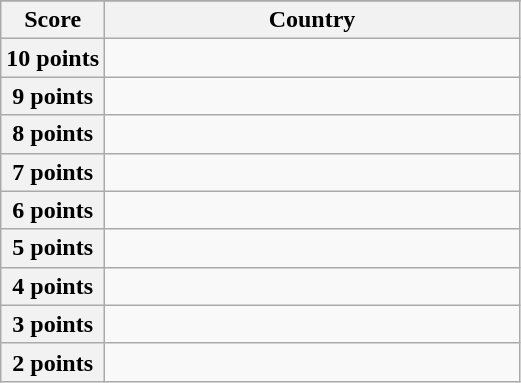<table class="wikitable">
<tr>
</tr>
<tr>
<th scope="col" width="20%">Score</th>
<th scope="col">Country</th>
</tr>
<tr>
<th scope="row">10 points</th>
<td></td>
</tr>
<tr>
<th scope="row">9 points</th>
<td></td>
</tr>
<tr>
<th scope="row">8 points</th>
<td></td>
</tr>
<tr>
<th scope="row">7 points</th>
<td></td>
</tr>
<tr>
<th scope="row">6 points</th>
<td></td>
</tr>
<tr>
<th scope="row">5 points</th>
<td></td>
</tr>
<tr>
<th scope="row">4 points</th>
<td></td>
</tr>
<tr>
<th scope="row">3 points</th>
<td></td>
</tr>
<tr>
<th scope="row">2 points</th>
<td></td>
</tr>
</table>
